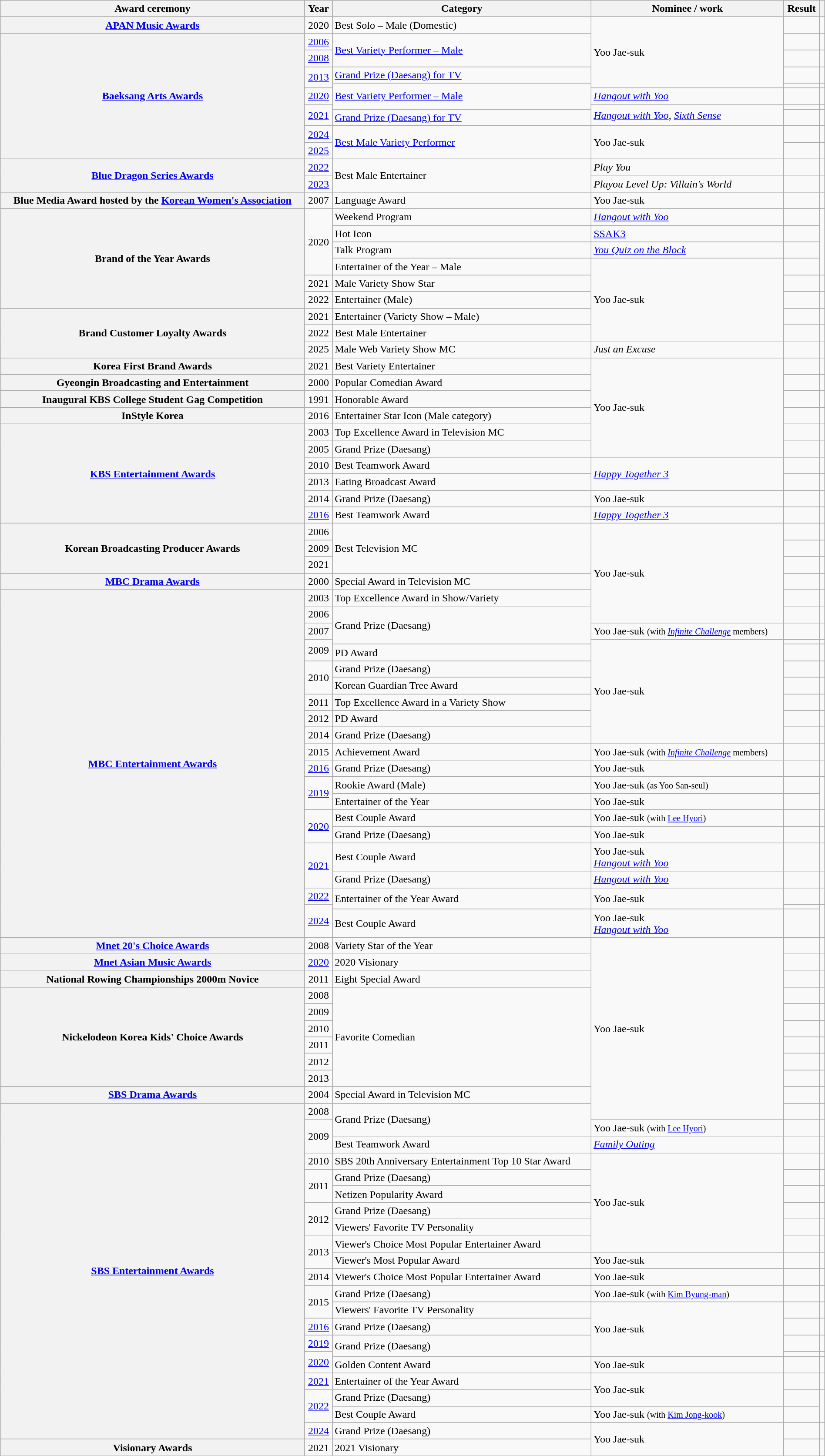<table class="wikitable sortable plainrowheaders" style="width:100%">
<tr>
<th scope="col">Award ceremony</th>
<th scope="col">Year</th>
<th scope="col">Category</th>
<th scope="col">Nominee / work</th>
<th scope="col">Result</th>
<th scope="col" class="unsortable"></th>
</tr>
<tr>
<th scope="row"><a href='#'>APAN Music Awards</a></th>
<td style="text-align:center">2020</td>
<td>Best Solo – Male (Domestic)</td>
<td rowspan="5">Yoo Jae-suk</td>
<td></td>
<td style="text-align:center"></td>
</tr>
<tr>
<th scope="row" rowspan="9"><a href='#'>Baeksang Arts Awards</a></th>
<td style="text-align:center"><a href='#'>2006</a></td>
<td rowspan="2"><a href='#'>Best Variety Performer – Male</a></td>
<td></td>
<td style="text-align:center"></td>
</tr>
<tr>
<td style="text-align:center"><a href='#'>2008</a></td>
<td></td>
<td style="text-align:center"></td>
</tr>
<tr>
<td rowspan="2" style="text-align:center"><a href='#'>2013</a></td>
<td><a href='#'>Grand Prize (Daesang) for TV</a></td>
<td></td>
<td style="text-align:center"></td>
</tr>
<tr>
<td rowspan="3"><a href='#'>Best Variety Performer – Male</a></td>
<td></td>
<td style="text-align:center"></td>
</tr>
<tr>
<td style="text-align:center"><a href='#'>2020</a></td>
<td><em><a href='#'>Hangout with Yoo</a></em></td>
<td></td>
<td style="text-align:center"></td>
</tr>
<tr>
<td rowspan="2" style="text-align:center"><a href='#'>2021</a></td>
<td rowspan="2"><em><a href='#'>Hangout with Yoo</a></em>, <em><a href='#'>Sixth Sense</a></em></td>
<td></td>
<td style="text-align:center"></td>
</tr>
<tr>
<td><a href='#'>Grand Prize (Daesang) for TV</a></td>
<td></td>
<td style="text-align:center"></td>
</tr>
<tr>
<td style="text-align:center"><a href='#'>2024</a></td>
<td rowspan="2"><a href='#'>Best Male Variety Performer</a></td>
<td rowspan="2">Yoo Jae-suk</td>
<td></td>
<td style="text-align:center"></td>
</tr>
<tr>
<td style="text-align:center"><a href='#'>2025</a></td>
<td></td>
<td style="text-align:center"></td>
</tr>
<tr>
<th scope="row" rowspan="2"><a href='#'>Blue Dragon Series Awards</a></th>
<td style="text-align:center"><a href='#'>2022</a></td>
<td rowspan="2">Best Male Entertainer</td>
<td><em>Play You</em></td>
<td></td>
<td style="text-align:center"></td>
</tr>
<tr>
<td style="text-align:center"><a href='#'>2023</a></td>
<td><em>Playou Level Up: Villain's World</em></td>
<td></td>
<td style="text-align:center"></td>
</tr>
<tr>
<th scope="row">Blue Media Award hosted by the <a href='#'>Korean Women's Association</a></th>
<td style="text-align:center">2007</td>
<td>Language Award</td>
<td>Yoo Jae-suk</td>
<td></td>
<td style="text-align:center"></td>
</tr>
<tr>
<th scope="row" rowspan="6">Brand of the Year Awards</th>
<td rowspan="4" style="text-align:center">2020</td>
<td>Weekend Program</td>
<td><em><a href='#'>Hangout with Yoo</a></em></td>
<td></td>
<td rowspan="4" style="text-align:center"></td>
</tr>
<tr>
<td>Hot Icon</td>
<td><a href='#'>SSAK3</a></td>
<td></td>
</tr>
<tr>
<td>Talk Program</td>
<td><em><a href='#'>You Quiz on the Block</a></em></td>
<td></td>
</tr>
<tr>
<td>Entertainer of the Year – Male</td>
<td rowspan="5">Yoo Jae-suk</td>
<td></td>
</tr>
<tr>
<td rowspan="1" style="text-align:center">2021</td>
<td>Male Variety Show Star</td>
<td></td>
<td style="text-align:center"></td>
</tr>
<tr>
<td style="text-align:center" rowspan="1">2022</td>
<td>Entertainer (Male)</td>
<td></td>
<td style="text-align:center"></td>
</tr>
<tr>
<th scope="row" rowspan="3">Brand Customer Loyalty Awards</th>
<td style="text-align:center" rowspan="1">2021</td>
<td>Entertainer (Variety Show – Male)</td>
<td></td>
<td style="text-align:center"></td>
</tr>
<tr>
<td style="text-align:center">2022</td>
<td>Best Male Entertainer</td>
<td></td>
<td style="text-align:center"></td>
</tr>
<tr>
<td style="text-align:center">2025</td>
<td>Male Web Variety Show MC</td>
<td><em>Just an Excuse</em></td>
<td></td>
<td style="text-align:center"></td>
</tr>
<tr>
<th scope="row">Korea First Brand Awards</th>
<td style="text-align:center">2021</td>
<td>Best Variety Entertainer</td>
<td rowspan="6">Yoo Jae-suk</td>
<td></td>
<td style="text-align:center"></td>
</tr>
<tr>
<th scope="row">Gyeongin Broadcasting and Entertainment</th>
<td style="text-align:center">2000</td>
<td>Popular Comedian Award</td>
<td></td>
<td style="text-align:center"></td>
</tr>
<tr>
<th scope="row">Inaugural KBS College Student Gag Competition</th>
<td style="text-align:center">1991</td>
<td>Honorable Award</td>
<td></td>
<td style="text-align:center"></td>
</tr>
<tr>
<th scope="row">InStyle Korea</th>
<td style="text-align:center">2016</td>
<td>Entertainer Star Icon (Male category)</td>
<td></td>
<td style="text-align:center"></td>
</tr>
<tr>
<th scope="row" rowspan="6"><a href='#'>KBS Entertainment Awards</a></th>
<td style="text-align:center">2003</td>
<td>Top Excellence Award in Television MC</td>
<td></td>
<td style="text-align:center"></td>
</tr>
<tr>
<td style="text-align:center">2005</td>
<td>Grand Prize (Daesang)</td>
<td></td>
<td style="text-align:center"></td>
</tr>
<tr>
<td style="text-align:center">2010</td>
<td>Best Teamwork Award</td>
<td rowspan="2"><em><a href='#'>Happy Together 3</a></em></td>
<td></td>
<td style="text-align:center"></td>
</tr>
<tr>
<td style="text-align:center">2013</td>
<td>Eating Broadcast Award</td>
<td></td>
<td style="text-align:center"></td>
</tr>
<tr>
<td style="text-align:center">2014</td>
<td>Grand Prize (Daesang)</td>
<td>Yoo Jae-suk</td>
<td></td>
<td style="text-align:center"></td>
</tr>
<tr>
<td style="text-align:center"><a href='#'>2016</a></td>
<td>Best Teamwork Award</td>
<td><em><a href='#'>Happy Together 3</a></em></td>
<td></td>
<td style="text-align:center"></td>
</tr>
<tr>
<th scope="row" rowspan="3">Korean Broadcasting Producer Awards</th>
<td style="text-align:center">2006</td>
<td rowspan="3">Best Television MC</td>
<td rowspan="6">Yoo Jae-suk</td>
<td></td>
<td style="text-align:center"></td>
</tr>
<tr>
<td style="text-align:center">2009</td>
<td></td>
<td style="text-align:center"></td>
</tr>
<tr>
<td style="text-align:center">2021</td>
<td></td>
<td style="text-align:center"></td>
</tr>
<tr>
<th scope="row"><a href='#'>MBC Drama Awards</a></th>
<td style="text-align:center">2000</td>
<td>Special Award in Television MC</td>
<td></td>
<td style="text-align:center"></td>
</tr>
<tr>
<th scope="row" rowspan="21"><a href='#'>MBC Entertainment Awards</a></th>
<td style="text-align:center">2003</td>
<td>Top Excellence Award in Show/Variety</td>
<td></td>
<td style="text-align:center"></td>
</tr>
<tr>
<td style="text-align:center">2006</td>
<td rowspan="3">Grand Prize (Daesang)</td>
<td></td>
<td style="text-align:center"></td>
</tr>
<tr>
<td style="text-align:center">2007</td>
<td>Yoo Jae-suk <small>(with <em><a href='#'>Infinite Challenge</a></em> members)</small></td>
<td></td>
<td style="text-align:center"></td>
</tr>
<tr>
<td rowspan="2" style="text-align:center">2009</td>
<td rowspan="7">Yoo Jae-suk</td>
<td></td>
<td style="text-align:center"></td>
</tr>
<tr>
<td>PD Award</td>
<td></td>
<td></td>
</tr>
<tr>
<td rowspan="2" style="text-align:center">2010</td>
<td>Grand Prize (Daesang)</td>
<td></td>
<td></td>
</tr>
<tr>
<td>Korean Guardian Tree Award</td>
<td></td>
<td></td>
</tr>
<tr>
<td style="text-align:center">2011</td>
<td>Top Excellence Award in a Variety Show</td>
<td></td>
<td></td>
</tr>
<tr>
<td style="text-align:center">2012</td>
<td>PD Award</td>
<td></td>
<td style="text-align:center"></td>
</tr>
<tr>
<td style="text-align:center">2014</td>
<td>Grand Prize (Daesang)</td>
<td></td>
<td></td>
</tr>
<tr>
<td style="text-align:center">2015</td>
<td>Achievement Award</td>
<td>Yoo Jae-suk <small>(with <em><a href='#'>Infinite Challenge</a></em> members)</small></td>
<td></td>
<td style="text-align:center"></td>
</tr>
<tr>
<td style="text-align:center"><a href='#'>2016</a></td>
<td>Grand Prize (Daesang)</td>
<td>Yoo Jae-suk</td>
<td></td>
<td style="text-align:center"></td>
</tr>
<tr>
<td rowspan="2" style="text-align:center"><a href='#'>2019</a></td>
<td>Rookie Award (Male)</td>
<td>Yoo Jae-suk <small>(as Yoo San-seul)</small></td>
<td></td>
<td rowspan="2" style="text-align:center"></td>
</tr>
<tr>
<td>Entertainer of the Year</td>
<td>Yoo Jae-suk</td>
<td></td>
</tr>
<tr>
<td rowspan="2" style="text-align:center"><a href='#'>2020</a></td>
<td>Best Couple Award</td>
<td>Yoo Jae-suk  <small>(with <a href='#'>Lee Hyori</a>)</small></td>
<td></td>
<td style="text-align:center"></td>
</tr>
<tr>
<td>Grand Prize (Daesang)</td>
<td>Yoo Jae-suk</td>
<td></td>
<td style="text-align:center"></td>
</tr>
<tr>
<td style="text-align:center"rowspan="2"><a href='#'>2021</a></td>
<td>Best Couple Award</td>
<td>Yoo Jae-suk <br><em><a href='#'>Hangout with Yoo</a></em></td>
<td></td>
<td style="text-align:center"></td>
</tr>
<tr>
<td>Grand Prize (Daesang)</td>
<td><em><a href='#'>Hangout with Yoo</a></em></td>
<td></td>
<td style="text-align:center"></td>
</tr>
<tr>
<td style="text-align:center" rowspan="1"><a href='#'>2022</a></td>
<td rowspan="2">Entertainer of the Year Award</td>
<td rowspan="2">Yoo Jae-suk</td>
<td></td>
<td style="text-align:center"></td>
</tr>
<tr>
<td style="text-align:center" rowspan="2"><a href='#'>2024</a></td>
<td></td>
<td style="text-align:center" rowspan="2"></td>
</tr>
<tr>
<td>Best Couple Award</td>
<td>Yoo Jae-suk <br><em><a href='#'>Hangout with Yoo</a></em></td>
<td></td>
</tr>
<tr>
<th scope="row"><a href='#'>Mnet 20's Choice Awards</a></th>
<td style="text-align:center">2008</td>
<td>Variety Star of the Year</td>
<td rowspan="11">Yoo Jae-suk</td>
<td></td>
<td style="text-align:center"></td>
</tr>
<tr>
<th scope="row"><a href='#'>Mnet Asian Music Awards</a></th>
<td style="text-align:center"><a href='#'>2020</a></td>
<td>2020 Visionary</td>
<td></td>
<td style="text-align:center"></td>
</tr>
<tr>
<th scope="row">National Rowing Championships 2000m Novice</th>
<td style="text-align:center">2011</td>
<td>Eight Special Award</td>
<td></td>
<td style="text-align:center"></td>
</tr>
<tr>
<th scope="row" rowspan="6">Nickelodeon Korea Kids' Choice Awards</th>
<td style="text-align:center">2008</td>
<td rowspan="6">Favorite Comedian</td>
<td></td>
<td style="text-align:center"></td>
</tr>
<tr>
<td style="text-align:center">2009</td>
<td></td>
<td style="text-align:center"></td>
</tr>
<tr>
<td style="text-align:center">2010</td>
<td></td>
<td style="text-align:center"></td>
</tr>
<tr>
<td style="text-align:center">2011</td>
<td></td>
<td style="text-align:center"></td>
</tr>
<tr>
<td style="text-align:center">2012</td>
<td></td>
<td style="text-align:center"></td>
</tr>
<tr>
<td style="text-align:center">2013</td>
<td></td>
<td style="text-align:center"></td>
</tr>
<tr>
<th scope="row"><a href='#'>SBS Drama Awards</a></th>
<td style="text-align:center">2004</td>
<td>Special Award in Television MC</td>
<td></td>
<td style="text-align:center"></td>
</tr>
<tr>
<th rowspan="21" scope="row"><a href='#'>SBS Entertainment Awards</a></th>
<td style="text-align:center">2008</td>
<td rowspan="2">Grand Prize (Daesang)</td>
<td></td>
<td style="text-align:center"></td>
</tr>
<tr>
<td rowspan="2" style="text-align:center">2009</td>
<td>Yoo Jae-suk <small>(with <a href='#'>Lee Hyori</a>)</small></td>
<td></td>
<td style="text-align:center"></td>
</tr>
<tr>
<td>Best Teamwork Award</td>
<td><em><a href='#'>Family Outing</a></em></td>
<td></td>
<td style="text-align:center"></td>
</tr>
<tr>
<td style="text-align:center">2010</td>
<td>SBS 20th Anniversary Entertainment Top 10 Star Award</td>
<td rowspan="6">Yoo Jae-suk</td>
<td></td>
<td style="text-align:center"></td>
</tr>
<tr>
<td style="text-align:center" rowspan="2">2011</td>
<td>Grand Prize (Daesang)</td>
<td></td>
<td style="text-align:center"></td>
</tr>
<tr>
<td>Netizen Popularity Award</td>
<td></td>
<td style="text-align:center"></td>
</tr>
<tr>
<td rowspan="2" style="text-align:center">2012</td>
<td>Grand Prize (Daesang)</td>
<td></td>
<td style="text-align:center"></td>
</tr>
<tr>
<td>Viewers' Favorite TV Personality</td>
<td></td>
<td style="text-align:center"></td>
</tr>
<tr>
<td rowspan="2" style="text-align:center">2013</td>
<td>Viewer's Choice Most Popular Entertainer Award</td>
<td></td>
<td style="text-align:center"></td>
</tr>
<tr>
<td>Viewer's Most Popular Award</td>
<td>Yoo Jae-suk </td>
<td></td>
<td style="text-align:center"></td>
</tr>
<tr>
<td style="text-align:center">2014</td>
<td>Viewer's Choice Most Popular Entertainer Award</td>
<td>Yoo Jae-suk</td>
<td></td>
<td style="text-align:center"></td>
</tr>
<tr>
<td rowspan="2" style="text-align:center">2015</td>
<td>Grand Prize (Daesang)</td>
<td>Yoo Jae-suk <small>(with <a href='#'>Kim Byung-man</a>)</small></td>
<td></td>
<td style="text-align:center"></td>
</tr>
<tr>
<td>Viewers' Favorite TV Personality</td>
<td rowspan="4">Yoo Jae-suk</td>
<td></td>
<td style="text-align:center"></td>
</tr>
<tr>
<td style="text-align:center"><a href='#'>2016</a></td>
<td>Grand Prize (Daesang)</td>
<td></td>
<td style="text-align:center"></td>
</tr>
<tr>
<td style="text-align:center"><a href='#'>2019</a></td>
<td rowspan="2">Grand Prize (Daesang)</td>
<td></td>
<td style="text-align:center"></td>
</tr>
<tr>
<td rowspan="2" style="text-align:center"><a href='#'>2020</a></td>
<td></td>
<td style="text-align:center"></td>
</tr>
<tr>
<td>Golden Content Award</td>
<td>Yoo Jae-suk </td>
<td></td>
<td style="text-align:center"></td>
</tr>
<tr>
<td style="text-align:center"><a href='#'>2021</a></td>
<td>Entertainer of the Year Award</td>
<td rowspan="2">Yoo Jae-suk</td>
<td></td>
<td style="text-align:center"></td>
</tr>
<tr>
<td style="text-align:center" rowspan="2"><a href='#'>2022</a></td>
<td>Grand Prize (Daesang)</td>
<td></td>
<td style="text-align:center" rowspan="2"></td>
</tr>
<tr>
<td>Best Couple Award</td>
<td>Yoo Jae-suk <small>(with <a href='#'>Kim Jong-kook</a>)</small></td>
<td></td>
</tr>
<tr>
<td style="text-align:center"><a href='#'>2024</a></td>
<td>Grand Prize (Daesang)</td>
<td rowspan="2">Yoo Jae-suk</td>
<td></td>
<td style="text-align:center"></td>
</tr>
<tr>
<th scope="row">Visionary Awards</th>
<td style="text-align:center">2021</td>
<td>2021 Visionary</td>
<td></td>
<td style="text-align:center"></td>
</tr>
</table>
